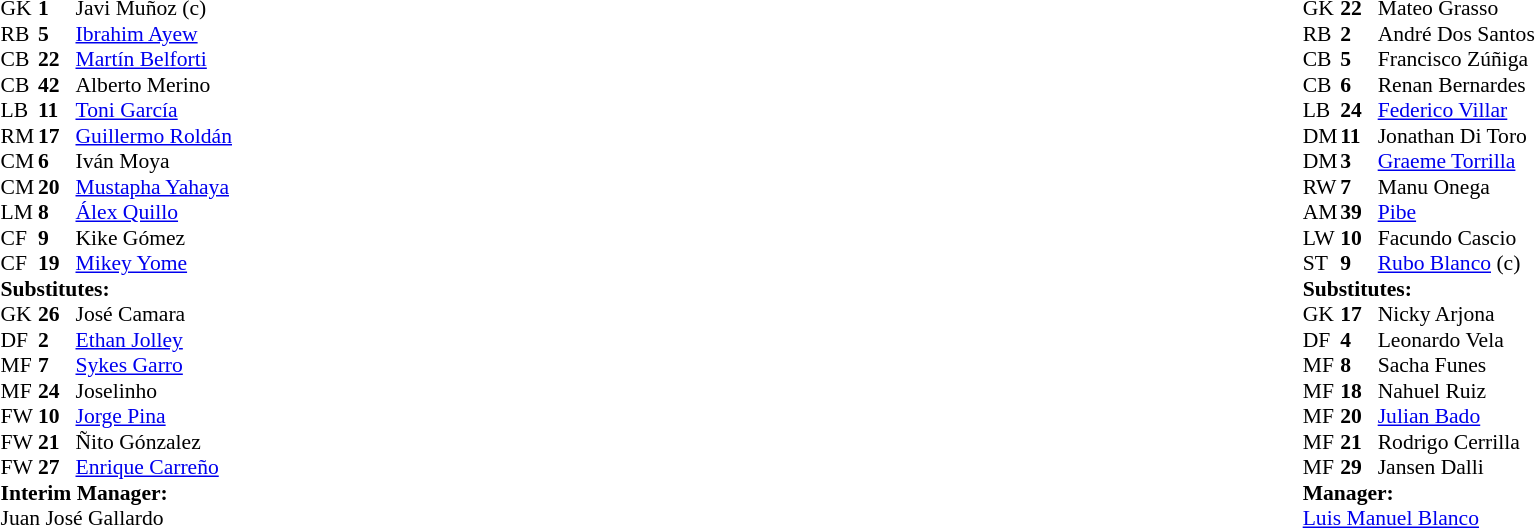<table width="100%">
<tr>
<td valign="top" width="50%"><br><table style="font-size: 90%" cellspacing="0" cellpadding="0">
<tr>
<th width=25></th>
<th width=25></th>
</tr>
<tr>
<td>GK</td>
<td><strong>1</strong></td>
<td> Javi Muñoz (c)</td>
</tr>
<tr>
<td>RB</td>
<td><strong>5</strong></td>
<td> <a href='#'>Ibrahim Ayew</a> </td>
</tr>
<tr>
<td>CB</td>
<td><strong>22</strong></td>
<td> <a href='#'>Martín Belforti</a></td>
</tr>
<tr>
<td>CB</td>
<td><strong>42</strong></td>
<td> Alberto Merino</td>
</tr>
<tr>
<td>LB</td>
<td><strong>11</strong></td>
<td> <a href='#'>Toni García</a></td>
</tr>
<tr>
<td>RM</td>
<td><strong>17</strong></td>
<td> <a href='#'>Guillermo Roldán</a> </td>
</tr>
<tr>
<td>CM</td>
<td><strong>6</strong></td>
<td> Iván Moya </td>
</tr>
<tr>
<td>CM</td>
<td><strong>20</strong></td>
<td> <a href='#'>Mustapha Yahaya</a></td>
</tr>
<tr>
<td>LM</td>
<td><strong>8</strong></td>
<td> <a href='#'>Álex Quillo</a> </td>
</tr>
<tr>
<td>CF</td>
<td><strong>9</strong></td>
<td> Kike Gómez </td>
</tr>
<tr>
<td>CF</td>
<td><strong>19</strong></td>
<td> <a href='#'>Mikey Yome</a> </td>
</tr>
<tr>
<td colspan=3><strong>Substitutes:</strong></td>
</tr>
<tr>
<td>GK</td>
<td><strong>26</strong></td>
<td> José Camara</td>
</tr>
<tr>
<td>DF</td>
<td><strong>2</strong></td>
<td> <a href='#'>Ethan Jolley</a> </td>
</tr>
<tr>
<td>MF</td>
<td><strong>7</strong></td>
<td> <a href='#'>Sykes Garro</a></td>
</tr>
<tr>
<td>MF</td>
<td><strong>24</strong></td>
<td> Joselinho</td>
</tr>
<tr>
<td>FW</td>
<td><strong>10</strong></td>
<td> <a href='#'>Jorge Pina</a></td>
</tr>
<tr>
<td>FW</td>
<td><strong>21</strong></td>
<td> Ñito Gónzalez </td>
</tr>
<tr>
<td>FW</td>
<td><strong>27</strong></td>
<td> <a href='#'>Enrique Carreño</a>  </td>
</tr>
<tr>
<td colspan=4><strong>Interim Manager:</strong></td>
</tr>
<tr>
<td colspan=4> Juan José Gallardo</td>
</tr>
</table>
</td>
<td></td>
<td valign="top" width="100%"><br><table style="font-size: 90%" cellspacing="0" cellpadding="0" align=center>
<tr>
<th width=25></th>
<th width=25></th>
</tr>
<tr>
<td>GK</td>
<td><strong>22</strong></td>
<td> Mateo Grasso </td>
</tr>
<tr>
<td>RB</td>
<td><strong>2</strong></td>
<td> André Dos Santos </td>
</tr>
<tr>
<td>CB</td>
<td><strong>5</strong></td>
<td> Francisco Zúñiga </td>
</tr>
<tr>
<td>CB</td>
<td><strong>6</strong></td>
<td> Renan Bernardes </td>
</tr>
<tr>
<td>LB</td>
<td><strong>24</strong></td>
<td> <a href='#'>Federico Villar</a></td>
</tr>
<tr>
<td>DM</td>
<td><strong>11</strong></td>
<td> Jonathan Di Toro</td>
</tr>
<tr>
<td>DM</td>
<td><strong>3</strong></td>
<td> <a href='#'>Graeme Torrilla</a></td>
</tr>
<tr>
<td>RW</td>
<td><strong>7</strong></td>
<td> Manu Onega  </td>
</tr>
<tr>
<td>AM</td>
<td><strong>39</strong></td>
<td> <a href='#'>Pibe</a> </td>
</tr>
<tr>
<td>LW</td>
<td><strong>10</strong></td>
<td> Facundo Cascio</td>
</tr>
<tr>
<td>ST</td>
<td><strong>9</strong></td>
<td> <a href='#'>Rubo Blanco</a> (c)</td>
</tr>
<tr>
<td colspan=3><strong>Substitutes:</strong></td>
</tr>
<tr>
<td>GK</td>
<td><strong>17</strong></td>
<td> Nicky Arjona</td>
</tr>
<tr>
<td>DF</td>
<td><strong>4</strong></td>
<td> Leonardo Vela</td>
</tr>
<tr>
<td>MF</td>
<td><strong>8</strong></td>
<td> Sacha Funes</td>
</tr>
<tr>
<td>MF</td>
<td><strong>18</strong></td>
<td> Nahuel Ruiz</td>
</tr>
<tr>
<td>MF</td>
<td><strong>20</strong></td>
<td> <a href='#'>Julian Bado</a></td>
</tr>
<tr>
<td>MF</td>
<td><strong>21</strong></td>
<td> Rodrigo Cerrilla </td>
</tr>
<tr>
<td>MF</td>
<td><strong>29</strong></td>
<td> Jansen Dalli</td>
</tr>
<tr>
<td colspan=4><strong>Manager:</strong></td>
</tr>
<tr>
<td colspan=4> <a href='#'>Luis Manuel Blanco</a></td>
</tr>
</table>
</td>
</tr>
</table>
